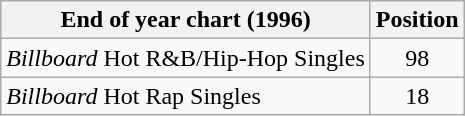<table class="wikitable sortable">
<tr>
<th align="left">End of year chart (1996)</th>
<th align="center">Position</th>
</tr>
<tr>
<td><em>Billboard</em> Hot R&B/Hip-Hop Singles </td>
<td align="center">98</td>
</tr>
<tr>
<td><em>Billboard</em> Hot Rap Singles</td>
<td align="center">18</td>
</tr>
</table>
